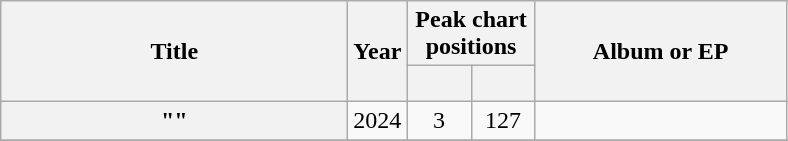<table class="wikitable plainrowheaders" style="text-align:center;">
<tr>
<th scope="col" rowspan="2" style="width:14em;">Title</th>
<th scope="col" rowspan="2" style="width:1em;">Year</th>
<th colspan="2" scope="col">Peak chart positions</th>
<th scope="col" rowspan="2" style="width:10em;">Album or EP</th>
</tr>
<tr>
<th scope="col" style="width:2.5em;font-size:90%;"><a href='#'></a><br></th>
<th scope="col" style="width:2.5em;font-size:90%;"><a href='#'></a><br></th>
</tr>
<tr>
<th scope="row">""<br></th>
<td>2024</td>
<td>3</td>
<td>127</td>
<td></td>
</tr>
<tr>
</tr>
</table>
